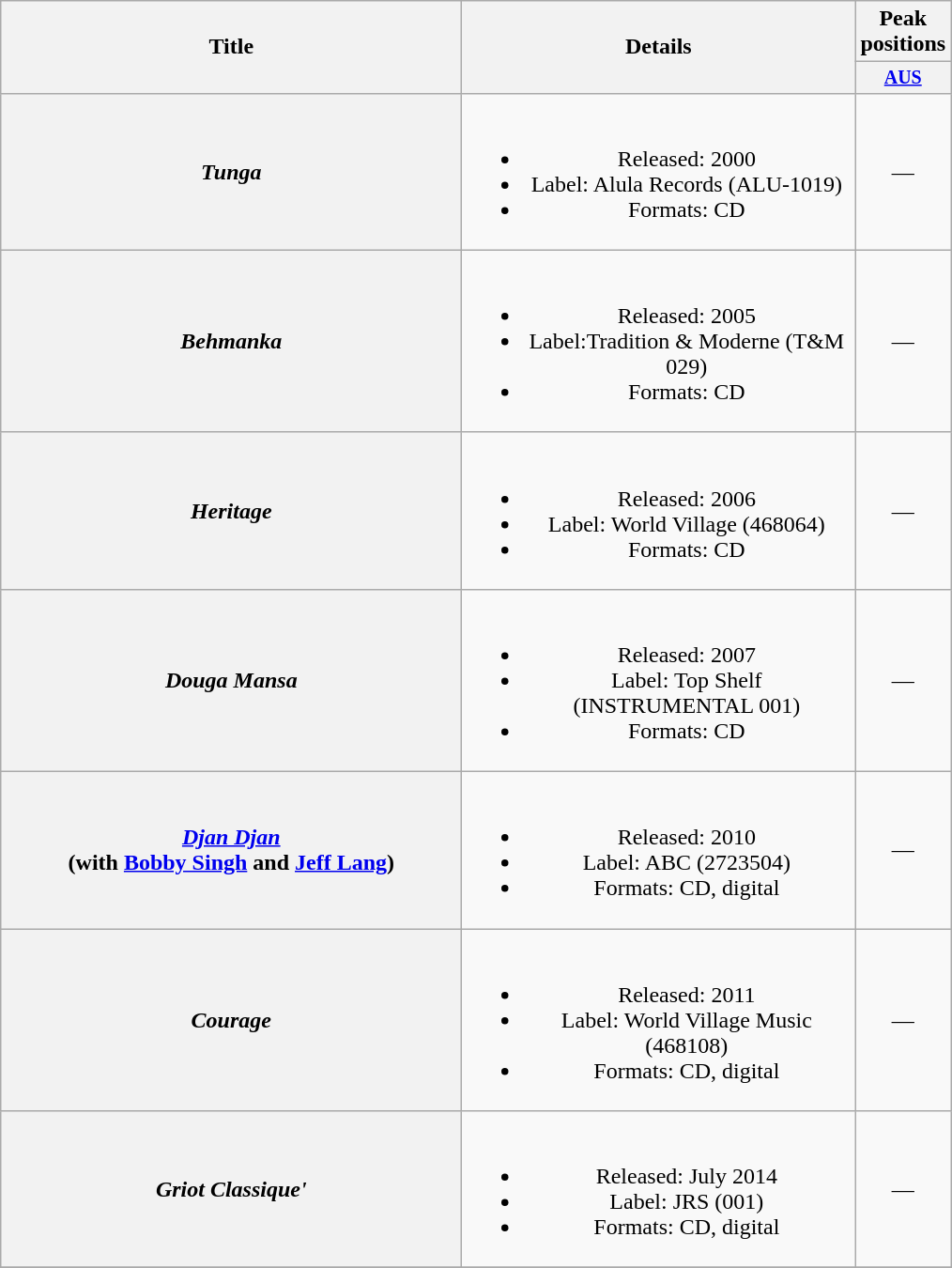<table class="wikitable plainrowheaders" style="text-align:center;">
<tr>
<th rowspan="2" style="width:20em;">Title</th>
<th rowspan="2" style="width:17em;">Details</th>
<th colspan="1">Peak positions</th>
</tr>
<tr style="font-size:smaller;">
<th width="50"><a href='#'>AUS</a><br></th>
</tr>
<tr>
<th scope="row"><em>Tunga</em></th>
<td><br><ul><li>Released: 2000</li><li>Label: Alula Records (ALU-1019)</li><li>Formats: CD</li></ul></td>
<td>—</td>
</tr>
<tr>
<th scope="row"><em>Behmanka</em></th>
<td><br><ul><li>Released: 2005</li><li>Label:Tradition & Moderne (T&M 029)</li><li>Formats: CD</li></ul></td>
<td>—</td>
</tr>
<tr>
<th scope="row"><em>Heritage</em></th>
<td><br><ul><li>Released: 2006</li><li>Label: World Village (468064)</li><li>Formats: CD</li></ul></td>
<td>—</td>
</tr>
<tr>
<th scope="row"><em>Douga Mansa</em></th>
<td><br><ul><li>Released: 2007</li><li>Label: Top Shelf (INSTRUMENTAL 001)</li><li>Formats: CD</li></ul></td>
<td>—</td>
</tr>
<tr>
<th scope="row"><em><a href='#'>Djan Djan</a></em> <br> (with <a href='#'>Bobby Singh</a> and <a href='#'>Jeff Lang</a>)</th>
<td><br><ul><li>Released: 2010</li><li>Label: ABC (2723504)</li><li>Formats: CD, digital</li></ul></td>
<td>—</td>
</tr>
<tr>
<th scope="row"><em>Courage</em></th>
<td><br><ul><li>Released: 2011</li><li>Label: World Village Music (468108)</li><li>Formats: CD, digital</li></ul></td>
<td>—</td>
</tr>
<tr>
<th scope="row"><em>Griot Classique'</th>
<td><br><ul><li>Released: July 2014</li><li>Label: JRS (001)</li><li>Formats: CD, digital</li></ul></td>
<td>—</td>
</tr>
<tr>
</tr>
</table>
